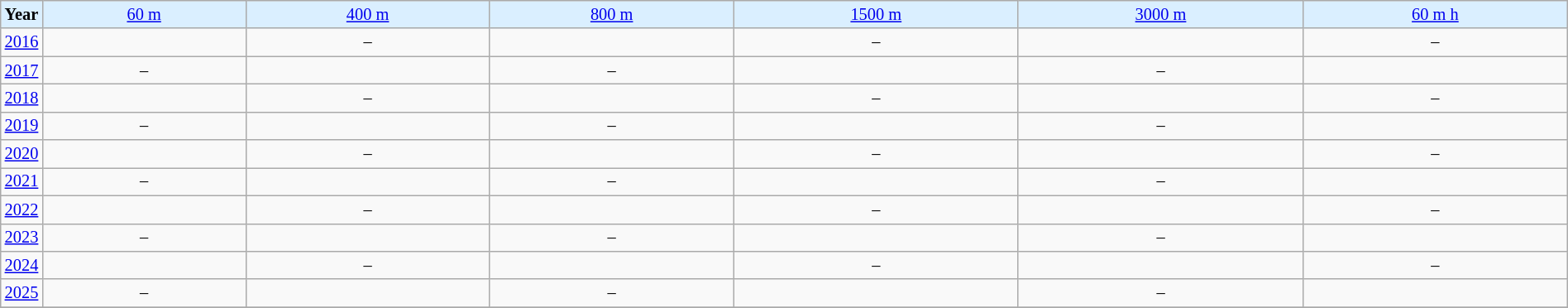<table class="wikitable" style="font-size:85%; text-align:center; float:center; width:100%">
<tr align="center" bgcolor="#DAEFFF">
<td width=20><strong>Year</strong></td>
<td><a href='#'>60 m</a></td>
<td><a href='#'>400 m</a></td>
<td><a href='#'>800 m</a></td>
<td><a href='#'>1500 m</a></td>
<td><a href='#'>3000 m</a></td>
<td><a href='#'>60 m h</a></td>
</tr>
<tr>
<td><a href='#'>2016</a></td>
<td></td>
<td>–</td>
<td></td>
<td>–</td>
<td></td>
<td>–</td>
</tr>
<tr>
<td><a href='#'>2017</a></td>
<td>–</td>
<td></td>
<td>–</td>
<td></td>
<td>–</td>
<td></td>
</tr>
<tr>
<td><a href='#'>2018</a></td>
<td></td>
<td>–</td>
<td></td>
<td>–</td>
<td></td>
<td>–</td>
</tr>
<tr>
<td><a href='#'>2019</a></td>
<td>–</td>
<td></td>
<td>–</td>
<td></td>
<td>–</td>
<td></td>
</tr>
<tr>
<td><a href='#'>2020</a></td>
<td></td>
<td>–</td>
<td></td>
<td>–</td>
<td></td>
<td>–</td>
</tr>
<tr>
<td><a href='#'>2021</a></td>
<td>–</td>
<td></td>
<td>–</td>
<td></td>
<td>–</td>
<td></td>
</tr>
<tr>
<td><a href='#'>2022</a></td>
<td></td>
<td>–</td>
<td></td>
<td>–</td>
<td></td>
<td>–</td>
</tr>
<tr>
<td><a href='#'>2023</a></td>
<td>–</td>
<td></td>
<td>–</td>
<td></td>
<td>–</td>
<td></td>
</tr>
<tr>
<td><a href='#'>2024</a></td>
<td></td>
<td>–</td>
<td></td>
<td>–</td>
<td></td>
<td>–</td>
</tr>
<tr>
<td><a href='#'>2025</a></td>
<td>–</td>
<td></td>
<td>–</td>
<td></td>
<td>–</td>
<td></td>
</tr>
<tr>
</tr>
</table>
